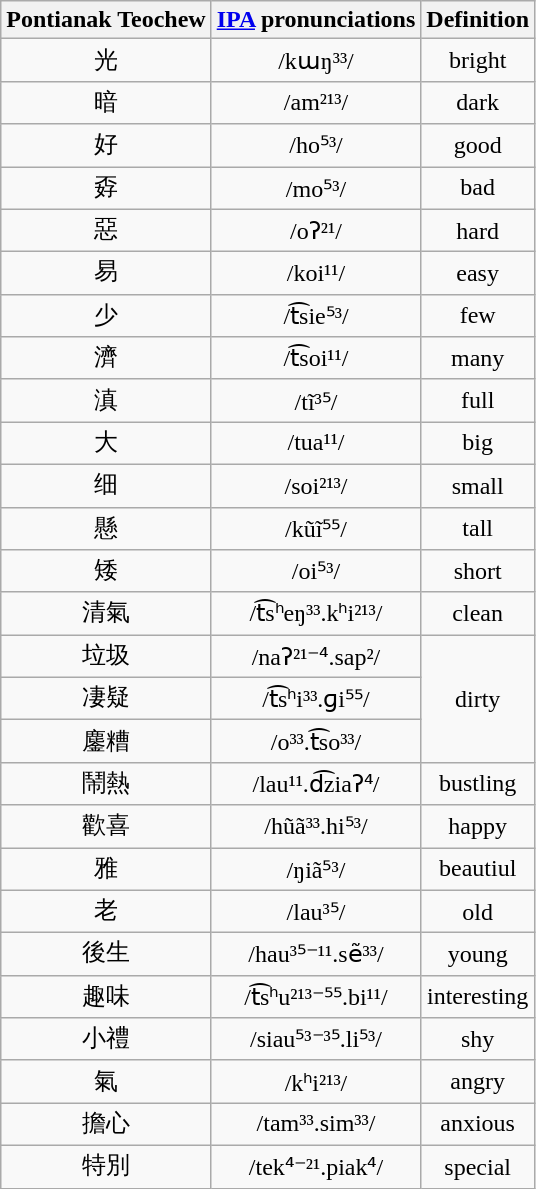<table class="wikitable">
<tr>
<th>Pontianak Teochew</th>
<th><a href='#'>IPA</a> pronunciations</th>
<th>Definition</th>
</tr>
<tr align="center">
<td>光</td>
<td>/kɯŋ³³/</td>
<td>bright</td>
</tr>
<tr align="center">
<td>暗</td>
<td>/am²¹³/</td>
<td>dark</td>
</tr>
<tr align="center">
<td>好</td>
<td>/ho⁵³/</td>
<td>good</td>
</tr>
<tr align="center">
<td>孬</td>
<td>/mo⁵³/</td>
<td>bad</td>
</tr>
<tr align="center">
<td>惡</td>
<td>/oʔ²¹/</td>
<td>hard</td>
</tr>
<tr align="center">
<td>易</td>
<td>/koi¹¹/</td>
<td>easy</td>
</tr>
<tr align="center">
<td>少</td>
<td>/t͡sie⁵³/</td>
<td>few</td>
</tr>
<tr align="center">
<td>濟</td>
<td>/t͡soi¹¹/</td>
<td>many</td>
</tr>
<tr align="center">
<td>滇</td>
<td>/tĩ³⁵/</td>
<td>full</td>
</tr>
<tr align="center">
<td>大</td>
<td>/tua¹¹/</td>
<td>big</td>
</tr>
<tr align="center">
<td>细</td>
<td>/soi²¹³/</td>
<td>small</td>
</tr>
<tr align="center">
<td>懸</td>
<td>/kũĩ⁵⁵/</td>
<td>tall</td>
</tr>
<tr align="center">
<td>矮</td>
<td>/oi⁵³/</td>
<td>short</td>
</tr>
<tr align="center">
<td>清氣</td>
<td>/t͡sʰeŋ³³.kʰi²¹³/</td>
<td>clean</td>
</tr>
<tr align="center">
<td>垃圾</td>
<td>/naʔ²¹⁻⁴.sap²/</td>
<td rowspan="3">dirty</td>
</tr>
<tr align="center">
<td>凄疑</td>
<td>/t͡sʰi³³.ɡi⁵⁵/</td>
</tr>
<tr align="center">
<td>鏖糟</td>
<td>/o³³.t͡so³³/</td>
</tr>
<tr align="center">
<td>鬧熱</td>
<td>/lau¹¹.d͡ziaʔ⁴/</td>
<td>bustling</td>
</tr>
<tr align="center">
<td>歡喜</td>
<td>/hũã³³.hi⁵³/</td>
<td>happy</td>
</tr>
<tr align="center">
<td>雅</td>
<td>/ŋiã⁵³/</td>
<td>beautiul</td>
</tr>
<tr align="center">
<td>老</td>
<td>/lau³⁵/</td>
<td>old</td>
</tr>
<tr align="center">
<td>後生</td>
<td>/hau³⁵⁻¹¹.sẽ³³/</td>
<td>young</td>
</tr>
<tr align="center">
<td>趣味</td>
<td>/t͡sʰu²¹³⁻⁵⁵.bi¹¹/</td>
<td>interesting</td>
</tr>
<tr align="center">
<td>小禮</td>
<td>/siau⁵³⁻³⁵.li⁵³/</td>
<td>shy</td>
</tr>
<tr align="center">
<td>氣</td>
<td>/kʰi²¹³/</td>
<td>angry</td>
</tr>
<tr align="center">
<td>擔心</td>
<td>/tam³³.sim³³/</td>
<td>anxious</td>
</tr>
<tr align="center">
<td>特別</td>
<td>/tek⁴⁻²¹.piak⁴/</td>
<td>special</td>
</tr>
</table>
